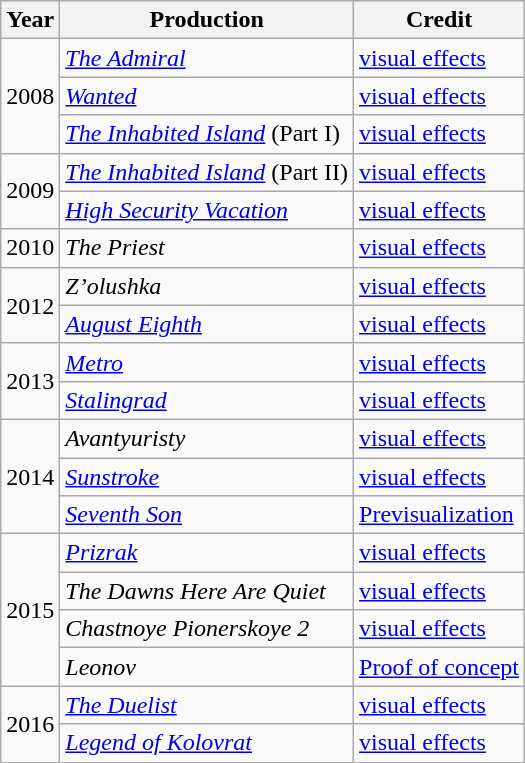<table class="wikitable">
<tr>
<th>Year</th>
<th>Production</th>
<th>Credit</th>
</tr>
<tr>
<td rowspan="3">2008</td>
<td><em><a href='#'>The Admiral</a></em></td>
<td><a href='#'>visual effects</a></td>
</tr>
<tr>
<td><em><a href='#'>Wanted</a></em></td>
<td><a href='#'>visual effects</a></td>
</tr>
<tr>
<td><em><a href='#'>The Inhabited Island</a></em> (Part I)</td>
<td><a href='#'>visual effects</a></td>
</tr>
<tr>
<td rowspan="2">2009</td>
<td><em><a href='#'>The Inhabited Island</a></em> (Part II)</td>
<td><a href='#'>visual effects</a></td>
</tr>
<tr>
<td><em><a href='#'>High Security Vacation</a></em></td>
<td><a href='#'>visual effects</a></td>
</tr>
<tr>
<td>2010</td>
<td><em>The Priest</em></td>
<td><a href='#'>visual effects</a></td>
</tr>
<tr>
<td rowspan="2">2012</td>
<td><em>Z’olushka</em></td>
<td><a href='#'>visual effects</a></td>
</tr>
<tr>
<td><em><a href='#'>August Eighth</a></em></td>
<td><a href='#'>visual effects</a></td>
</tr>
<tr>
<td rowspan="2">2013</td>
<td><em><a href='#'>Metro</a></em></td>
<td><a href='#'>visual effects</a></td>
</tr>
<tr>
<td><em><a href='#'>Stalingrad</a></em></td>
<td><a href='#'>visual effects</a></td>
</tr>
<tr>
<td rowspan="3">2014</td>
<td><em>Avantyuristy</em></td>
<td><a href='#'>visual effects</a></td>
</tr>
<tr>
<td><em><a href='#'>Sunstroke</a></em></td>
<td><a href='#'>visual effects</a></td>
</tr>
<tr>
<td><em><a href='#'>Seventh Son</a></em></td>
<td><a href='#'>Previsualization</a></td>
</tr>
<tr>
<td rowspan="4">2015</td>
<td><em><a href='#'>Prizrak</a></em></td>
<td><a href='#'>visual effects</a></td>
</tr>
<tr>
<td><em>The Dawns Here Are Quiet</em></td>
<td><a href='#'>visual effects</a></td>
</tr>
<tr>
<td><em>Chastnoye Pionerskoye 2</em></td>
<td><a href='#'>visual effects</a></td>
</tr>
<tr>
<td><em>Leonov</em></td>
<td><a href='#'>Proof of concept</a></td>
</tr>
<tr>
<td rowspan="5">2016</td>
<td><em><a href='#'>The Duelist</a></em></td>
<td><a href='#'>visual effects</a></td>
</tr>
<tr>
<td><em><a href='#'>Legend of Kolovrat</a></em></td>
<td><a href='#'>visual effects</a></td>
</tr>
</table>
